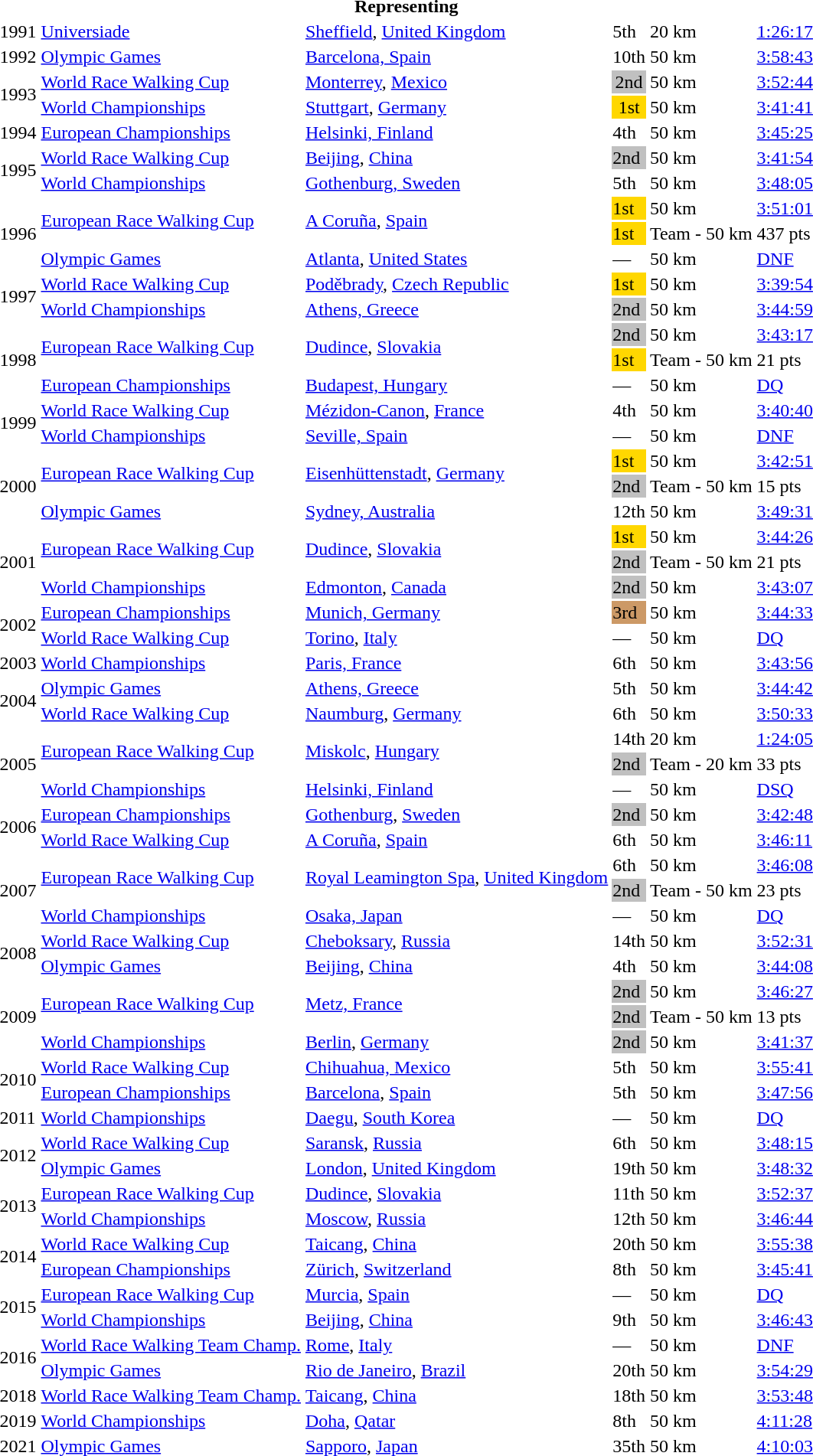<table>
<tr>
<th colspan="6">Representing </th>
</tr>
<tr>
<td>1991</td>
<td><a href='#'>Universiade</a></td>
<td><a href='#'>Sheffield</a>, <a href='#'>United Kingdom</a></td>
<td>5th</td>
<td>20 km</td>
<td><a href='#'>1:26:17</a></td>
</tr>
<tr>
<td>1992</td>
<td><a href='#'>Olympic Games</a></td>
<td><a href='#'>Barcelona, Spain</a></td>
<td>10th</td>
<td>50 km</td>
<td><a href='#'>3:58:43</a></td>
</tr>
<tr>
<td rowspan=2>1993</td>
<td><a href='#'>World Race Walking Cup</a></td>
<td><a href='#'>Monterrey</a>, <a href='#'>Mexico</a></td>
<td bgcolor="silver" align="center">2nd</td>
<td>50 km</td>
<td><a href='#'>3:52:44</a></td>
</tr>
<tr>
<td><a href='#'>World Championships</a></td>
<td><a href='#'>Stuttgart</a>, <a href='#'>Germany</a></td>
<td bgcolor="gold" align="center">1st</td>
<td>50 km</td>
<td><a href='#'>3:41:41</a></td>
</tr>
<tr>
<td>1994</td>
<td><a href='#'>European Championships</a></td>
<td><a href='#'>Helsinki, Finland</a></td>
<td>4th</td>
<td>50 km</td>
<td><a href='#'>3:45:25</a></td>
</tr>
<tr>
<td rowspan=2>1995</td>
<td><a href='#'>World Race Walking Cup</a></td>
<td><a href='#'>Beijing</a>, <a href='#'>China</a></td>
<td bgcolor="silver">2nd</td>
<td>50 km</td>
<td><a href='#'>3:41:54</a></td>
</tr>
<tr>
<td><a href='#'>World Championships</a></td>
<td><a href='#'>Gothenburg, Sweden</a></td>
<td>5th</td>
<td>50 km</td>
<td><a href='#'>3:48:05</a></td>
</tr>
<tr>
<td rowspan=3>1996</td>
<td rowspan=2><a href='#'>European Race Walking Cup</a></td>
<td rowspan=2><a href='#'>A Coruña</a>, <a href='#'>Spain</a></td>
<td bgcolor="gold">1st</td>
<td>50 km</td>
<td><a href='#'>3:51:01</a></td>
</tr>
<tr>
<td bgcolor=gold>1st</td>
<td>Team - 50 km</td>
<td>437 pts</td>
</tr>
<tr>
<td><a href='#'>Olympic Games</a></td>
<td><a href='#'>Atlanta</a>, <a href='#'>United States</a></td>
<td>—</td>
<td>50 km</td>
<td><a href='#'>DNF</a></td>
</tr>
<tr>
<td rowspan=2>1997</td>
<td><a href='#'>World Race Walking Cup</a></td>
<td><a href='#'>Poděbrady</a>, <a href='#'>Czech Republic</a></td>
<td bgcolor="gold">1st</td>
<td>50 km</td>
<td><a href='#'>3:39:54</a></td>
</tr>
<tr>
<td><a href='#'>World Championships</a></td>
<td><a href='#'>Athens, Greece</a></td>
<td bgcolor="silver">2nd</td>
<td>50 km</td>
<td><a href='#'>3:44:59</a></td>
</tr>
<tr>
<td rowspan=3>1998</td>
<td rowspan=2><a href='#'>European Race Walking Cup</a></td>
<td rowspan=2><a href='#'>Dudince</a>, <a href='#'>Slovakia</a></td>
<td bgcolor="silver">2nd</td>
<td>50 km</td>
<td><a href='#'>3:43:17</a></td>
</tr>
<tr>
<td bgcolor=gold>1st</td>
<td>Team - 50 km</td>
<td>21 pts</td>
</tr>
<tr>
<td><a href='#'>European Championships</a></td>
<td><a href='#'>Budapest, Hungary</a></td>
<td>—</td>
<td>50 km</td>
<td><a href='#'>DQ</a></td>
</tr>
<tr>
<td rowspan=2>1999</td>
<td><a href='#'>World Race Walking Cup</a></td>
<td><a href='#'>Mézidon-Canon</a>, <a href='#'>France</a></td>
<td>4th</td>
<td>50 km</td>
<td><a href='#'>3:40:40</a></td>
</tr>
<tr>
<td><a href='#'>World Championships</a></td>
<td><a href='#'>Seville, Spain</a></td>
<td>—</td>
<td>50 km</td>
<td><a href='#'>DNF</a></td>
</tr>
<tr>
<td rowspan=3>2000</td>
<td rowspan=2><a href='#'>European Race Walking Cup</a></td>
<td rowspan=2><a href='#'>Eisenhüttenstadt</a>, <a href='#'>Germany</a></td>
<td bgcolor="gold">1st</td>
<td>50 km</td>
<td><a href='#'>3:42:51</a></td>
</tr>
<tr>
<td bgcolor=silver>2nd</td>
<td>Team - 50 km</td>
<td>15 pts</td>
</tr>
<tr>
<td><a href='#'>Olympic Games</a></td>
<td><a href='#'>Sydney, Australia</a></td>
<td>12th</td>
<td>50 km</td>
<td><a href='#'>3:49:31</a></td>
</tr>
<tr>
<td rowspan=3>2001</td>
<td rowspan=2><a href='#'>European Race Walking Cup</a></td>
<td rowspan=2><a href='#'>Dudince</a>, <a href='#'>Slovakia</a></td>
<td bgcolor="gold">1st</td>
<td>50 km</td>
<td><a href='#'>3:44:26</a></td>
</tr>
<tr>
<td bgcolor=silver>2nd</td>
<td>Team - 50 km</td>
<td>21 pts</td>
</tr>
<tr>
<td><a href='#'>World Championships</a></td>
<td><a href='#'>Edmonton</a>, <a href='#'>Canada</a></td>
<td bgcolor="silver">2nd</td>
<td>50 km</td>
<td><a href='#'>3:43:07</a></td>
</tr>
<tr>
<td rowspan=2>2002</td>
<td><a href='#'>European Championships</a></td>
<td><a href='#'>Munich, Germany</a></td>
<td bgcolor="cc9966">3rd</td>
<td>50 km</td>
<td><a href='#'>3:44:33</a></td>
</tr>
<tr>
<td><a href='#'>World Race Walking Cup</a></td>
<td><a href='#'>Torino</a>, <a href='#'>Italy</a></td>
<td>—</td>
<td>50 km</td>
<td><a href='#'>DQ</a></td>
</tr>
<tr>
<td>2003</td>
<td><a href='#'>World Championships</a></td>
<td><a href='#'>Paris, France</a></td>
<td>6th</td>
<td>50 km</td>
<td><a href='#'>3:43:56</a></td>
</tr>
<tr>
<td rowspan=2>2004</td>
<td><a href='#'>Olympic Games</a></td>
<td><a href='#'>Athens, Greece</a></td>
<td>5th</td>
<td>50 km</td>
<td><a href='#'>3:44:42</a></td>
</tr>
<tr>
<td><a href='#'>World Race Walking Cup</a></td>
<td><a href='#'>Naumburg</a>, <a href='#'>Germany</a></td>
<td>6th</td>
<td>50 km</td>
<td><a href='#'>3:50:33</a></td>
</tr>
<tr>
<td rowspan=3>2005</td>
<td rowspan=2><a href='#'>European Race Walking Cup</a></td>
<td rowspan=2><a href='#'>Miskolc</a>, <a href='#'>Hungary</a></td>
<td>14th</td>
<td>20 km</td>
<td><a href='#'>1:24:05</a></td>
</tr>
<tr>
<td bgcolor=silver>2nd</td>
<td>Team - 20 km</td>
<td>33 pts</td>
</tr>
<tr>
<td><a href='#'>World Championships</a></td>
<td><a href='#'>Helsinki, Finland</a></td>
<td>—</td>
<td>50 km</td>
<td><a href='#'>DSQ</a></td>
</tr>
<tr>
<td rowspan=2>2006</td>
<td><a href='#'>European Championships</a></td>
<td><a href='#'>Gothenburg</a>, <a href='#'>Sweden</a></td>
<td bgcolor="silver">2nd</td>
<td>50 km</td>
<td><a href='#'>3:42:48</a></td>
</tr>
<tr>
<td><a href='#'>World Race Walking Cup</a></td>
<td><a href='#'>A Coruña</a>, <a href='#'>Spain</a></td>
<td>6th</td>
<td>50 km</td>
<td><a href='#'>3:46:11</a></td>
</tr>
<tr>
<td rowspan=3>2007</td>
<td rowspan=2><a href='#'>European Race Walking Cup</a></td>
<td rowspan=2><a href='#'>Royal Leamington Spa</a>, <a href='#'>United Kingdom</a></td>
<td>6th</td>
<td>50 km</td>
<td><a href='#'>3:46:08</a></td>
</tr>
<tr>
<td bgcolor=silver>2nd</td>
<td>Team - 50 km</td>
<td>23 pts</td>
</tr>
<tr>
<td><a href='#'>World Championships</a></td>
<td><a href='#'>Osaka, Japan</a></td>
<td>—</td>
<td>50 km</td>
<td><a href='#'>DQ</a></td>
</tr>
<tr>
<td rowspan=2>2008</td>
<td><a href='#'>World Race Walking Cup</a></td>
<td><a href='#'>Cheboksary</a>, <a href='#'>Russia</a></td>
<td>14th</td>
<td>50 km</td>
<td><a href='#'>3:52:31</a></td>
</tr>
<tr>
<td><a href='#'>Olympic Games</a></td>
<td><a href='#'>Beijing</a>, <a href='#'>China</a></td>
<td>4th</td>
<td>50 km</td>
<td><a href='#'>3:44:08</a></td>
</tr>
<tr>
<td rowspan=3>2009</td>
<td rowspan=2><a href='#'>European Race Walking Cup</a></td>
<td rowspan=2><a href='#'>Metz, France</a></td>
<td bgcolor="silver">2nd</td>
<td>50 km</td>
<td><a href='#'>3:46:27</a></td>
</tr>
<tr>
<td bgcolor=silver>2nd</td>
<td>Team - 50 km</td>
<td>13 pts</td>
</tr>
<tr>
<td><a href='#'>World Championships</a></td>
<td><a href='#'>Berlin</a>, <a href='#'>Germany</a></td>
<td bgcolor=silver>2nd</td>
<td>50 km</td>
<td><a href='#'>3:41:37</a></td>
</tr>
<tr>
<td rowspan=2>2010</td>
<td><a href='#'>World Race Walking Cup</a></td>
<td><a href='#'>Chihuahua, Mexico</a></td>
<td>5th</td>
<td>50 km</td>
<td><a href='#'>3:55:41</a></td>
</tr>
<tr>
<td><a href='#'>European Championships</a></td>
<td><a href='#'>Barcelona</a>, <a href='#'>Spain</a></td>
<td>5th</td>
<td>50 km</td>
<td><a href='#'>3:47:56</a></td>
</tr>
<tr>
<td>2011</td>
<td><a href='#'>World Championships</a></td>
<td><a href='#'>Daegu</a>, <a href='#'>South Korea</a></td>
<td>—</td>
<td>50 km</td>
<td><a href='#'>DQ</a></td>
</tr>
<tr>
<td rowspan=2>2012</td>
<td><a href='#'>World Race Walking Cup</a></td>
<td><a href='#'>Saransk</a>, <a href='#'>Russia</a></td>
<td>6th</td>
<td>50 km</td>
<td><a href='#'>3:48:15</a></td>
</tr>
<tr>
<td><a href='#'>Olympic Games</a></td>
<td><a href='#'>London</a>, <a href='#'>United Kingdom</a></td>
<td>19th</td>
<td>50 km</td>
<td><a href='#'>3:48:32</a></td>
</tr>
<tr>
<td rowspan=2>2013</td>
<td><a href='#'>European Race Walking Cup</a></td>
<td><a href='#'>Dudince</a>, <a href='#'>Slovakia</a></td>
<td>11th</td>
<td>50 km</td>
<td><a href='#'>3:52:37</a></td>
</tr>
<tr>
<td><a href='#'>World Championships</a></td>
<td><a href='#'>Moscow</a>, <a href='#'>Russia</a></td>
<td>12th</td>
<td>50 km</td>
<td><a href='#'>3:46:44</a></td>
</tr>
<tr>
<td rowspan=2>2014</td>
<td><a href='#'>World Race Walking Cup</a></td>
<td><a href='#'>Taicang</a>, <a href='#'>China</a></td>
<td>20th</td>
<td>50 km</td>
<td><a href='#'>3:55:38</a></td>
</tr>
<tr>
<td><a href='#'>European Championships</a></td>
<td><a href='#'>Zürich</a>, <a href='#'>Switzerland</a></td>
<td>8th</td>
<td>50 km</td>
<td><a href='#'>3:45:41</a></td>
</tr>
<tr>
<td rowspan=2>2015</td>
<td><a href='#'>European Race Walking Cup</a></td>
<td><a href='#'>Murcia</a>, <a href='#'>Spain</a></td>
<td>—</td>
<td>50 km</td>
<td><a href='#'>DQ</a></td>
</tr>
<tr>
<td><a href='#'>World Championships</a></td>
<td><a href='#'>Beijing</a>, <a href='#'>China</a></td>
<td>9th</td>
<td>50 km</td>
<td><a href='#'>3:46:43</a></td>
</tr>
<tr>
<td rowspan=2>2016</td>
<td><a href='#'>World Race Walking Team Champ.</a></td>
<td><a href='#'>Rome</a>, <a href='#'>Italy</a></td>
<td>—</td>
<td>50 km</td>
<td><a href='#'>DNF</a></td>
</tr>
<tr>
<td><a href='#'>Olympic Games</a></td>
<td><a href='#'>Rio de Janeiro</a>, <a href='#'>Brazil</a></td>
<td>20th</td>
<td>50 km</td>
<td><a href='#'>3:54:29</a></td>
</tr>
<tr>
<td rowspan=1>2018</td>
<td><a href='#'>World Race Walking Team Champ.</a></td>
<td><a href='#'>Taicang</a>, <a href='#'>China</a></td>
<td>18th</td>
<td>50 km</td>
<td><a href='#'>3:53:48</a></td>
</tr>
<tr>
<td>2019</td>
<td><a href='#'>World Championships</a></td>
<td><a href='#'>Doha</a>, <a href='#'>Qatar</a></td>
<td>8th</td>
<td>50 km</td>
<td><a href='#'>4:11:28</a></td>
</tr>
<tr>
<td>2021</td>
<td><a href='#'>Olympic Games</a></td>
<td><a href='#'>Sapporo</a>, <a href='#'>Japan</a></td>
<td>35th</td>
<td>50 km</td>
<td><a href='#'>4:10:03</a></td>
</tr>
</table>
